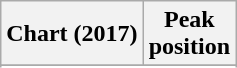<table class="wikitable sortable plainrowheaders">
<tr>
<th scope="col">Chart (2017)</th>
<th scope="col">Peak<br>position</th>
</tr>
<tr>
</tr>
<tr>
</tr>
<tr>
</tr>
</table>
